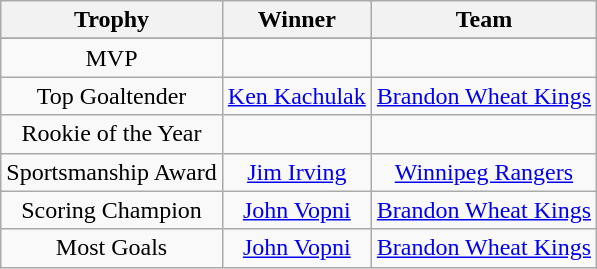<table class="wikitable" style="text-align:center">
<tr>
<th>Trophy</th>
<th>Winner</th>
<th>Team</th>
</tr>
<tr align="center">
</tr>
<tr>
<td>MVP</td>
<td></td>
<td></td>
</tr>
<tr>
<td>Top Goaltender</td>
<td><a href='#'>Ken Kachulak</a></td>
<td><a href='#'>Brandon Wheat Kings</a></td>
</tr>
<tr>
<td>Rookie of the Year</td>
<td></td>
<td></td>
</tr>
<tr>
<td>Sportsmanship Award</td>
<td><a href='#'>Jim Irving</a></td>
<td><a href='#'>Winnipeg Rangers</a></td>
</tr>
<tr>
<td>Scoring Champion</td>
<td><a href='#'>John Vopni</a></td>
<td><a href='#'>Brandon Wheat Kings</a></td>
</tr>
<tr>
<td>Most Goals</td>
<td><a href='#'>John Vopni</a></td>
<td><a href='#'>Brandon Wheat Kings</a></td>
</tr>
</table>
